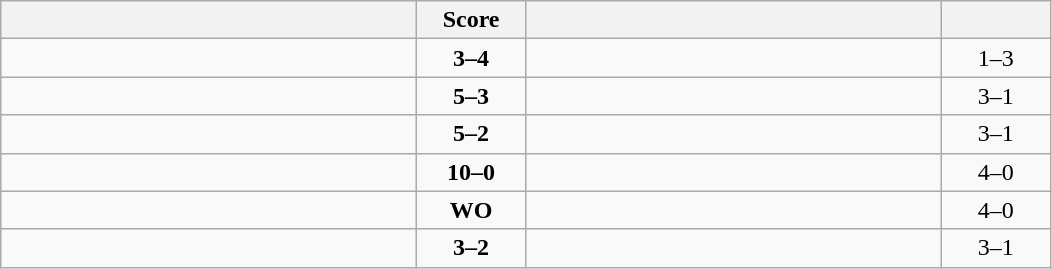<table class="wikitable" style="text-align: center; ">
<tr>
<th align="right" width="270"></th>
<th width="65">Score</th>
<th align="left" width="270"></th>
<th width="65"></th>
</tr>
<tr>
<td align="left"></td>
<td><strong>3–4</strong></td>
<td align="left"><strong></strong></td>
<td>1–3 <strong></strong></td>
</tr>
<tr>
<td align="left"><strong></strong></td>
<td><strong>5–3</strong></td>
<td align="left"></td>
<td>3–1 <strong></strong></td>
</tr>
<tr>
<td align="left"><strong></strong></td>
<td><strong>5–2</strong></td>
<td align="left"></td>
<td>3–1 <strong></strong></td>
</tr>
<tr>
<td align="left"><strong></strong></td>
<td><strong>10–0</strong></td>
<td align="left"></td>
<td>4–0 <strong></strong></td>
</tr>
<tr>
<td align="left"><strong></strong></td>
<td><strong>WO</strong></td>
<td align="left"></td>
<td>4–0 <strong></strong></td>
</tr>
<tr>
<td align="left"><strong></strong></td>
<td><strong>3–2</strong></td>
<td align="left"></td>
<td>3–1 <strong></strong></td>
</tr>
</table>
